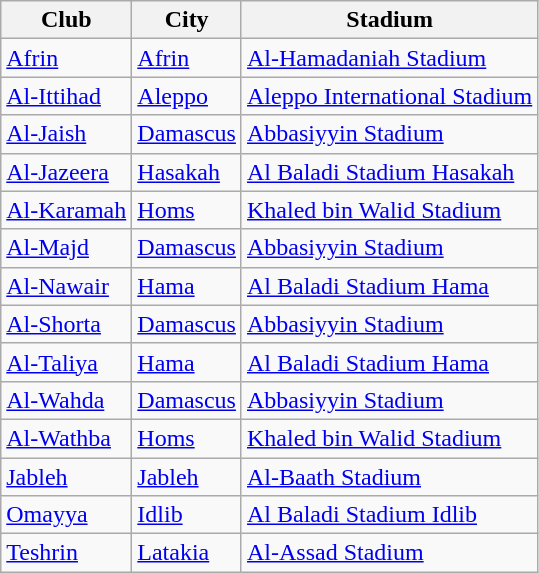<table class="wikitable">
<tr>
<th>Club</th>
<th>City</th>
<th>Stadium</th>
</tr>
<tr>
<td><a href='#'>Afrin</a></td>
<td><a href='#'>Afrin</a></td>
<td><a href='#'>Al-Hamadaniah Stadium</a></td>
</tr>
<tr>
<td><a href='#'>Al-Ittihad</a></td>
<td><a href='#'>Aleppo</a></td>
<td><a href='#'>Aleppo International Stadium</a></td>
</tr>
<tr>
<td><a href='#'>Al-Jaish</a></td>
<td><a href='#'>Damascus</a></td>
<td><a href='#'>Abbasiyyin Stadium</a></td>
</tr>
<tr>
<td><a href='#'>Al-Jazeera</a></td>
<td><a href='#'>Hasakah</a></td>
<td><a href='#'>Al Baladi Stadium Hasakah</a></td>
</tr>
<tr>
<td><a href='#'>Al-Karamah</a></td>
<td><a href='#'>Homs</a></td>
<td><a href='#'>Khaled bin Walid Stadium</a></td>
</tr>
<tr>
<td><a href='#'>Al-Majd</a></td>
<td><a href='#'>Damascus</a></td>
<td><a href='#'>Abbasiyyin Stadium</a></td>
</tr>
<tr>
<td><a href='#'>Al-Nawair</a></td>
<td><a href='#'>Hama</a></td>
<td><a href='#'>Al Baladi Stadium Hama</a></td>
</tr>
<tr>
<td><a href='#'>Al-Shorta</a></td>
<td><a href='#'>Damascus</a></td>
<td><a href='#'>Abbasiyyin Stadium</a></td>
</tr>
<tr>
<td><a href='#'>Al-Taliya</a></td>
<td><a href='#'>Hama</a></td>
<td><a href='#'>Al Baladi Stadium Hama</a></td>
</tr>
<tr>
<td><a href='#'>Al-Wahda</a></td>
<td><a href='#'>Damascus</a></td>
<td><a href='#'>Abbasiyyin Stadium</a></td>
</tr>
<tr>
<td><a href='#'>Al-Wathba</a></td>
<td><a href='#'>Homs</a></td>
<td><a href='#'>Khaled bin Walid Stadium</a></td>
</tr>
<tr>
<td><a href='#'>Jableh</a></td>
<td><a href='#'>Jableh</a></td>
<td><a href='#'>Al-Baath Stadium</a></td>
</tr>
<tr>
<td><a href='#'>Omayya</a></td>
<td><a href='#'>Idlib</a></td>
<td><a href='#'>Al Baladi Stadium Idlib</a></td>
</tr>
<tr>
<td><a href='#'>Teshrin</a></td>
<td><a href='#'>Latakia</a></td>
<td><a href='#'>Al-Assad Stadium</a></td>
</tr>
</table>
